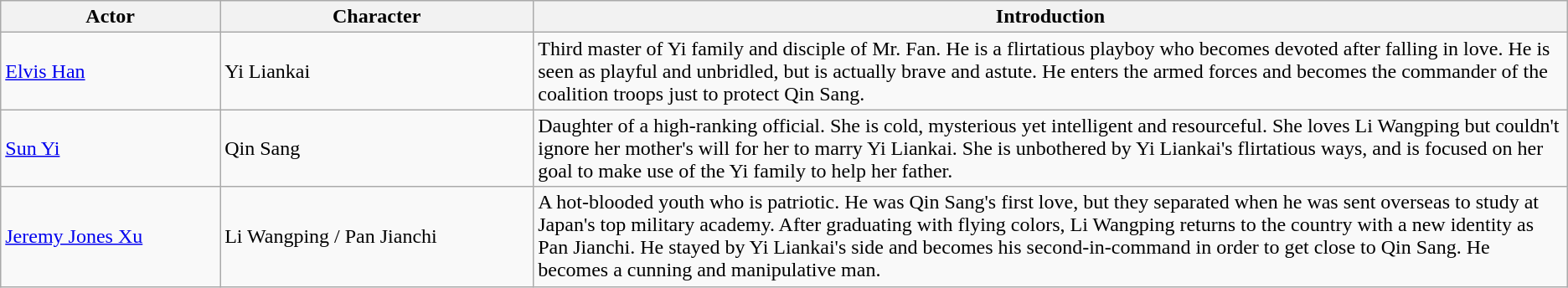<table class="wikitable">
<tr>
<th style="width:14%">Actor</th>
<th style="width:20%">Character</th>
<th>Introduction</th>
</tr>
<tr>
<td><a href='#'>Elvis Han</a></td>
<td>Yi Liankai</td>
<td>Third master of Yi family and disciple of Mr. Fan. He is a flirtatious playboy who becomes devoted after falling in love. He is seen as playful and unbridled, but is actually brave and astute. He enters the armed forces and becomes the commander of the coalition troops just to protect Qin Sang.</td>
</tr>
<tr>
<td><a href='#'>Sun Yi</a></td>
<td>Qin Sang</td>
<td>Daughter of a high-ranking official. She is cold, mysterious yet intelligent and resourceful. She loves Li Wangping but couldn't ignore her mother's will for her to marry Yi Liankai. She is unbothered by Yi Liankai's flirtatious ways, and is focused on her goal to make use of the Yi family to help her father.</td>
</tr>
<tr>
<td><a href='#'>Jeremy Jones Xu</a></td>
<td>Li Wangping / Pan Jianchi</td>
<td>A hot-blooded youth who is patriotic. He was Qin Sang's first love, but they separated when he was sent overseas to study at Japan's top military academy. After graduating with flying colors, Li Wangping returns to the country with a new identity as Pan Jianchi. He stayed by Yi Liankai's side and becomes his second-in-command in order to get close to Qin Sang. He becomes a cunning and manipulative man.</td>
</tr>
</table>
